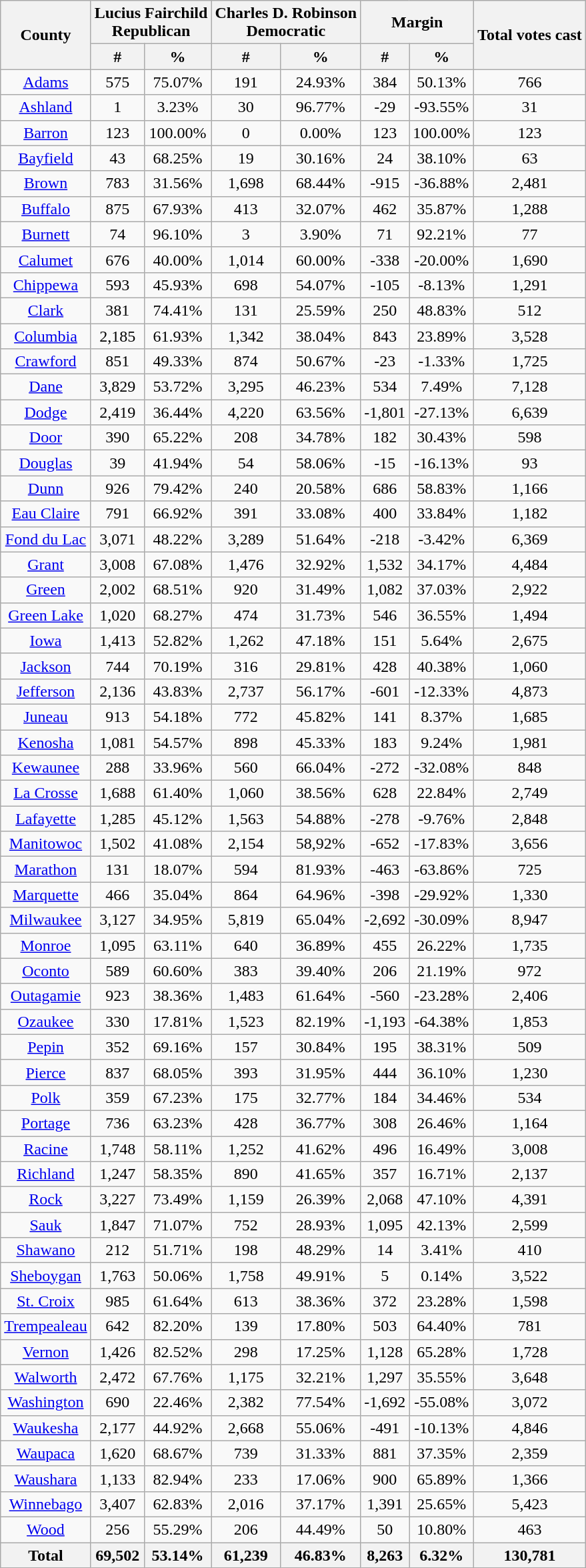<table class="wikitable sortable" style="text-align:center">
<tr>
<th rowspan="2" style="text-align:center;">County</th>
<th colspan="2" style="text-align:center;">Lucius Fairchild<br>Republican</th>
<th colspan="2" style="text-align:center;">Charles D. Robinson<br>Democratic</th>
<th colspan="2" style="text-align:center;">Margin</th>
<th rowspan="2" style="text-align:center;">Total votes cast</th>
</tr>
<tr>
<th style="text-align:center;" data-sort-type="number">#</th>
<th style="text-align:center;" data-sort-type="number">%</th>
<th style="text-align:center;" data-sort-type="number">#</th>
<th style="text-align:center;" data-sort-type="number">%</th>
<th style="text-align:center;" data-sort-type="number">#</th>
<th style="text-align:center;" data-sort-type="number">%</th>
</tr>
<tr style="text-align:center;">
<td><a href='#'>Adams</a></td>
<td>575</td>
<td>75.07%</td>
<td>191</td>
<td>24.93%</td>
<td>384</td>
<td>50.13%</td>
<td>766</td>
</tr>
<tr style="text-align:center;">
<td><a href='#'>Ashland</a></td>
<td>1</td>
<td>3.23%</td>
<td>30</td>
<td>96.77%</td>
<td>-29</td>
<td>-93.55%</td>
<td>31</td>
</tr>
<tr style="text-align:center;">
<td><a href='#'>Barron</a></td>
<td>123</td>
<td>100.00%</td>
<td>0</td>
<td>0.00%</td>
<td>123</td>
<td>100.00%</td>
<td>123</td>
</tr>
<tr style="text-align:center;">
<td><a href='#'>Bayfield</a></td>
<td>43</td>
<td>68.25%</td>
<td>19</td>
<td>30.16%</td>
<td>24</td>
<td>38.10%</td>
<td>63</td>
</tr>
<tr style="text-align:center;">
<td><a href='#'>Brown</a></td>
<td>783</td>
<td>31.56%</td>
<td>1,698</td>
<td>68.44%</td>
<td>-915</td>
<td>-36.88%</td>
<td>2,481</td>
</tr>
<tr style="text-align:center;">
<td><a href='#'>Buffalo</a></td>
<td>875</td>
<td>67.93%</td>
<td>413</td>
<td>32.07%</td>
<td>462</td>
<td>35.87%</td>
<td>1,288</td>
</tr>
<tr style="text-align:center;">
<td><a href='#'>Burnett</a></td>
<td>74</td>
<td>96.10%</td>
<td>3</td>
<td>3.90%</td>
<td>71</td>
<td>92.21%</td>
<td>77</td>
</tr>
<tr style="text-align:center;">
<td><a href='#'>Calumet</a></td>
<td>676</td>
<td>40.00%</td>
<td>1,014</td>
<td>60.00%</td>
<td>-338</td>
<td>-20.00%</td>
<td>1,690</td>
</tr>
<tr style="text-align:center;">
<td><a href='#'>Chippewa</a></td>
<td>593</td>
<td>45.93%</td>
<td>698</td>
<td>54.07%</td>
<td>-105</td>
<td>-8.13%</td>
<td>1,291</td>
</tr>
<tr style="text-align:center;">
<td><a href='#'>Clark</a></td>
<td>381</td>
<td>74.41%</td>
<td>131</td>
<td>25.59%</td>
<td>250</td>
<td>48.83%</td>
<td>512</td>
</tr>
<tr style="text-align:center;">
<td><a href='#'>Columbia</a></td>
<td>2,185</td>
<td>61.93%</td>
<td>1,342</td>
<td>38.04%</td>
<td>843</td>
<td>23.89%</td>
<td>3,528</td>
</tr>
<tr style="text-align:center;">
<td><a href='#'>Crawford</a></td>
<td>851</td>
<td>49.33%</td>
<td>874</td>
<td>50.67%</td>
<td>-23</td>
<td>-1.33%</td>
<td>1,725</td>
</tr>
<tr style="text-align:center;">
<td><a href='#'>Dane</a></td>
<td>3,829</td>
<td>53.72%</td>
<td>3,295</td>
<td>46.23%</td>
<td>534</td>
<td>7.49%</td>
<td>7,128</td>
</tr>
<tr style="text-align:center;">
<td><a href='#'>Dodge</a></td>
<td>2,419</td>
<td>36.44%</td>
<td>4,220</td>
<td>63.56%</td>
<td>-1,801</td>
<td>-27.13%</td>
<td>6,639</td>
</tr>
<tr style="text-align:center;">
<td><a href='#'>Door</a></td>
<td>390</td>
<td>65.22%</td>
<td>208</td>
<td>34.78%</td>
<td>182</td>
<td>30.43%</td>
<td>598</td>
</tr>
<tr style="text-align:center;">
<td><a href='#'>Douglas</a></td>
<td>39</td>
<td>41.94%</td>
<td>54</td>
<td>58.06%</td>
<td>-15</td>
<td>-16.13%</td>
<td>93</td>
</tr>
<tr style="text-align:center;">
<td><a href='#'>Dunn</a></td>
<td>926</td>
<td>79.42%</td>
<td>240</td>
<td>20.58%</td>
<td>686</td>
<td>58.83%</td>
<td>1,166</td>
</tr>
<tr style="text-align:center;">
<td><a href='#'>Eau Claire</a></td>
<td>791</td>
<td>66.92%</td>
<td>391</td>
<td>33.08%</td>
<td>400</td>
<td>33.84%</td>
<td>1,182</td>
</tr>
<tr style="text-align:center;">
<td><a href='#'>Fond du Lac</a></td>
<td>3,071</td>
<td>48.22%</td>
<td>3,289</td>
<td>51.64%</td>
<td>-218</td>
<td>-3.42%</td>
<td>6,369</td>
</tr>
<tr style="text-align:center;">
<td><a href='#'>Grant</a></td>
<td>3,008</td>
<td>67.08%</td>
<td>1,476</td>
<td>32.92%</td>
<td>1,532</td>
<td>34.17%</td>
<td>4,484</td>
</tr>
<tr style="text-align:center;">
<td><a href='#'>Green</a></td>
<td>2,002</td>
<td>68.51%</td>
<td>920</td>
<td>31.49%</td>
<td>1,082</td>
<td>37.03%</td>
<td>2,922</td>
</tr>
<tr style="text-align:center;">
<td><a href='#'>Green Lake</a></td>
<td>1,020</td>
<td>68.27%</td>
<td>474</td>
<td>31.73%</td>
<td>546</td>
<td>36.55%</td>
<td>1,494</td>
</tr>
<tr style="text-align:center;">
<td><a href='#'>Iowa</a></td>
<td>1,413</td>
<td>52.82%</td>
<td>1,262</td>
<td>47.18%</td>
<td>151</td>
<td>5.64%</td>
<td>2,675</td>
</tr>
<tr style="text-align:center;">
<td><a href='#'>Jackson</a></td>
<td>744</td>
<td>70.19%</td>
<td>316</td>
<td>29.81%</td>
<td>428</td>
<td>40.38%</td>
<td>1,060</td>
</tr>
<tr style="text-align:center;">
<td><a href='#'>Jefferson</a></td>
<td>2,136</td>
<td>43.83%</td>
<td>2,737</td>
<td>56.17%</td>
<td>-601</td>
<td>-12.33%</td>
<td>4,873</td>
</tr>
<tr style="text-align:center;">
<td><a href='#'>Juneau</a></td>
<td>913</td>
<td>54.18%</td>
<td>772</td>
<td>45.82%</td>
<td>141</td>
<td>8.37%</td>
<td>1,685</td>
</tr>
<tr style="text-align:center;">
<td><a href='#'>Kenosha</a></td>
<td>1,081</td>
<td>54.57%</td>
<td>898</td>
<td>45.33%</td>
<td>183</td>
<td>9.24%</td>
<td>1,981</td>
</tr>
<tr style="text-align:center;">
<td><a href='#'>Kewaunee</a></td>
<td>288</td>
<td>33.96%</td>
<td>560</td>
<td>66.04%</td>
<td>-272</td>
<td>-32.08%</td>
<td>848</td>
</tr>
<tr style="text-align:center;">
<td><a href='#'>La Crosse</a></td>
<td>1,688</td>
<td>61.40%</td>
<td>1,060</td>
<td>38.56%</td>
<td>628</td>
<td>22.84%</td>
<td>2,749</td>
</tr>
<tr style="text-align:center;">
<td><a href='#'>Lafayette</a></td>
<td>1,285</td>
<td>45.12%</td>
<td>1,563</td>
<td>54.88%</td>
<td>-278</td>
<td>-9.76%</td>
<td>2,848</td>
</tr>
<tr style="text-align:center;">
<td><a href='#'>Manitowoc</a></td>
<td>1,502</td>
<td>41.08%</td>
<td>2,154</td>
<td>58,92%</td>
<td>-652</td>
<td>-17.83%</td>
<td>3,656</td>
</tr>
<tr style="text-align:center;">
<td><a href='#'>Marathon</a></td>
<td>131</td>
<td>18.07%</td>
<td>594</td>
<td>81.93%</td>
<td>-463</td>
<td>-63.86%</td>
<td>725</td>
</tr>
<tr style="text-align:center;">
<td><a href='#'>Marquette</a></td>
<td>466</td>
<td>35.04%</td>
<td>864</td>
<td>64.96%</td>
<td>-398</td>
<td>-29.92%</td>
<td>1,330</td>
</tr>
<tr style="text-align:center;">
<td><a href='#'>Milwaukee</a></td>
<td>3,127</td>
<td>34.95%</td>
<td>5,819</td>
<td>65.04%</td>
<td>-2,692</td>
<td>-30.09%</td>
<td>8,947</td>
</tr>
<tr style="text-align:center;">
<td><a href='#'>Monroe</a></td>
<td>1,095</td>
<td>63.11%</td>
<td>640</td>
<td>36.89%</td>
<td>455</td>
<td>26.22%</td>
<td>1,735</td>
</tr>
<tr style="text-align:center;">
<td><a href='#'>Oconto</a></td>
<td>589</td>
<td>60.60%</td>
<td>383</td>
<td>39.40%</td>
<td>206</td>
<td>21.19%</td>
<td>972</td>
</tr>
<tr style="text-align:center;">
<td><a href='#'>Outagamie</a></td>
<td>923</td>
<td>38.36%</td>
<td>1,483</td>
<td>61.64%</td>
<td>-560</td>
<td>-23.28%</td>
<td>2,406</td>
</tr>
<tr style="text-align:center;">
<td><a href='#'>Ozaukee</a></td>
<td>330</td>
<td>17.81%</td>
<td>1,523</td>
<td>82.19%</td>
<td>-1,193</td>
<td>-64.38%</td>
<td>1,853</td>
</tr>
<tr style="text-align:center;">
<td><a href='#'>Pepin</a></td>
<td>352</td>
<td>69.16%</td>
<td>157</td>
<td>30.84%</td>
<td>195</td>
<td>38.31%</td>
<td>509</td>
</tr>
<tr style="text-align:center;">
<td><a href='#'>Pierce</a></td>
<td>837</td>
<td>68.05%</td>
<td>393</td>
<td>31.95%</td>
<td>444</td>
<td>36.10%</td>
<td>1,230</td>
</tr>
<tr style="text-align:center;">
<td><a href='#'>Polk</a></td>
<td>359</td>
<td>67.23%</td>
<td>175</td>
<td>32.77%</td>
<td>184</td>
<td>34.46%</td>
<td>534</td>
</tr>
<tr style="text-align:center;">
<td><a href='#'>Portage</a></td>
<td>736</td>
<td>63.23%</td>
<td>428</td>
<td>36.77%</td>
<td>308</td>
<td>26.46%</td>
<td>1,164</td>
</tr>
<tr style="text-align:center;">
<td><a href='#'>Racine</a></td>
<td>1,748</td>
<td>58.11%</td>
<td>1,252</td>
<td>41.62%</td>
<td>496</td>
<td>16.49%</td>
<td>3,008</td>
</tr>
<tr style="text-align:center;">
<td><a href='#'>Richland</a></td>
<td>1,247</td>
<td>58.35%</td>
<td>890</td>
<td>41.65%</td>
<td>357</td>
<td>16.71%</td>
<td>2,137</td>
</tr>
<tr style="text-align:center;">
<td><a href='#'>Rock</a></td>
<td>3,227</td>
<td>73.49%</td>
<td>1,159</td>
<td>26.39%</td>
<td>2,068</td>
<td>47.10%</td>
<td>4,391</td>
</tr>
<tr style="text-align:center;">
<td><a href='#'>Sauk</a></td>
<td>1,847</td>
<td>71.07%</td>
<td>752</td>
<td>28.93%</td>
<td>1,095</td>
<td>42.13%</td>
<td>2,599</td>
</tr>
<tr style="text-align:center;">
<td><a href='#'>Shawano</a></td>
<td>212</td>
<td>51.71%</td>
<td>198</td>
<td>48.29%</td>
<td>14</td>
<td>3.41%</td>
<td>410</td>
</tr>
<tr style="text-align:center;">
<td><a href='#'>Sheboygan</a></td>
<td>1,763</td>
<td>50.06%</td>
<td>1,758</td>
<td>49.91%</td>
<td>5</td>
<td>0.14%</td>
<td>3,522</td>
</tr>
<tr style="text-align:center;">
<td><a href='#'>St. Croix</a></td>
<td>985</td>
<td>61.64%</td>
<td>613</td>
<td>38.36%</td>
<td>372</td>
<td>23.28%</td>
<td>1,598</td>
</tr>
<tr style="text-align:center;">
<td><a href='#'>Trempealeau</a></td>
<td>642</td>
<td>82.20%</td>
<td>139</td>
<td>17.80%</td>
<td>503</td>
<td>64.40%</td>
<td>781</td>
</tr>
<tr style="text-align:center;">
<td><a href='#'>Vernon</a></td>
<td>1,426</td>
<td>82.52%</td>
<td>298</td>
<td>17.25%</td>
<td>1,128</td>
<td>65.28%</td>
<td>1,728</td>
</tr>
<tr style="text-align:center;">
<td><a href='#'>Walworth</a></td>
<td>2,472</td>
<td>67.76%</td>
<td>1,175</td>
<td>32.21%</td>
<td>1,297</td>
<td>35.55%</td>
<td>3,648</td>
</tr>
<tr style="text-align:center;">
<td><a href='#'>Washington</a></td>
<td>690</td>
<td>22.46%</td>
<td>2,382</td>
<td>77.54%</td>
<td>-1,692</td>
<td>-55.08%</td>
<td>3,072</td>
</tr>
<tr style="text-align:center;">
<td><a href='#'>Waukesha</a></td>
<td>2,177</td>
<td>44.92%</td>
<td>2,668</td>
<td>55.06%</td>
<td>-491</td>
<td>-10.13%</td>
<td>4,846</td>
</tr>
<tr style="text-align:center;">
<td><a href='#'>Waupaca</a></td>
<td>1,620</td>
<td>68.67%</td>
<td>739</td>
<td>31.33%</td>
<td>881</td>
<td>37.35%</td>
<td>2,359</td>
</tr>
<tr style="text-align:center;">
<td><a href='#'>Waushara</a></td>
<td>1,133</td>
<td>82.94%</td>
<td>233</td>
<td>17.06%</td>
<td>900</td>
<td>65.89%</td>
<td>1,366</td>
</tr>
<tr style="text-align:center;">
<td><a href='#'>Winnebago</a></td>
<td>3,407</td>
<td>62.83%</td>
<td>2,016</td>
<td>37.17%</td>
<td>1,391</td>
<td>25.65%</td>
<td>5,423</td>
</tr>
<tr style="text-align:center;">
<td><a href='#'>Wood</a></td>
<td>256</td>
<td>55.29%</td>
<td>206</td>
<td>44.49%</td>
<td>50</td>
<td>10.80%</td>
<td>463</td>
</tr>
<tr>
<th>Total</th>
<th>69,502</th>
<th>53.14%</th>
<th>61,239</th>
<th>46.83%</th>
<th>8,263</th>
<th>6.32%</th>
<th>130,781</th>
</tr>
</table>
